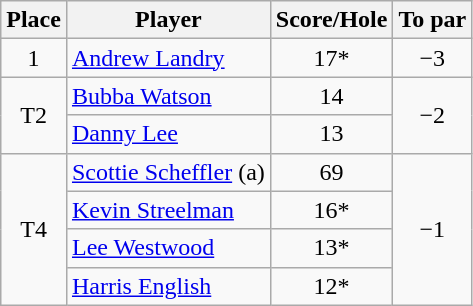<table class="wikitable">
<tr>
<th>Place</th>
<th>Player</th>
<th>Score/Hole</th>
<th>To par</th>
</tr>
<tr>
<td align=center>1</td>
<td> <a href='#'>Andrew Landry</a></td>
<td align=center>17*</td>
<td align=center>−3</td>
</tr>
<tr>
<td align=center rowspan=2>T2</td>
<td> <a href='#'>Bubba Watson</a></td>
<td align=center>14</td>
<td rowspan=2 align=center>−2</td>
</tr>
<tr>
<td> <a href='#'>Danny Lee</a></td>
<td align=center>13</td>
</tr>
<tr>
<td align=center rowspan=4>T4</td>
<td> <a href='#'>Scottie Scheffler</a> (a)</td>
<td align=center>69</td>
<td rowspan=4 align=center>−1</td>
</tr>
<tr>
<td> <a href='#'>Kevin Streelman</a></td>
<td align=center>16*</td>
</tr>
<tr>
<td> <a href='#'>Lee Westwood</a></td>
<td align=center>13*</td>
</tr>
<tr>
<td> <a href='#'>Harris English</a></td>
<td align=center>12*</td>
</tr>
</table>
